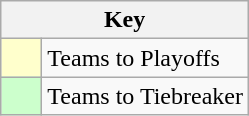<table class="wikitable" style="text-align: center;">
<tr>
<th colspan=2>Key</th>
</tr>
<tr>
<td style="background:#ffffcc; width:20px;"></td>
<td align=left>Teams to Playoffs</td>
</tr>
<tr>
<td style="background:#ccffcc; width:20px;"></td>
<td align=left>Teams to Tiebreaker</td>
</tr>
</table>
